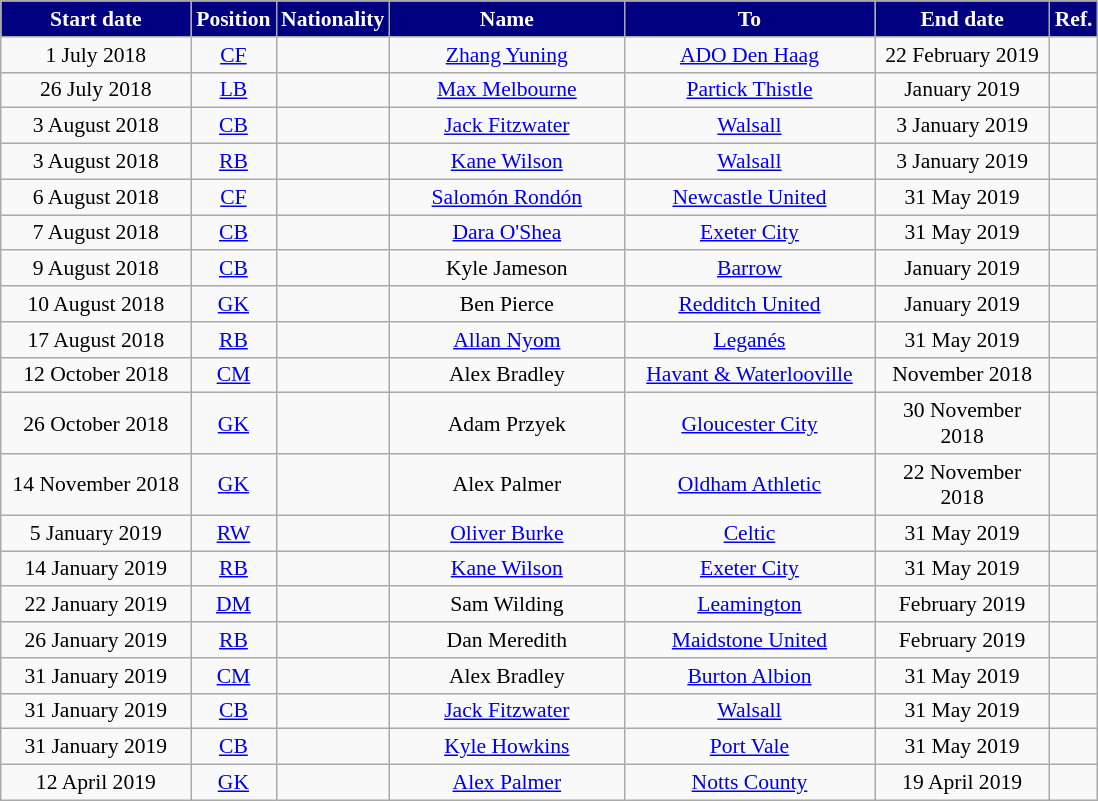<table class="wikitable"  style="text-align:center; font-size:90%; ">
<tr>
<th style="background:#000080; color:white; width:120px;">Start date</th>
<th style="background:#000080; color:white; width:50px;">Position</th>
<th style="background:#000080; color:white; width:50px;">Nationality</th>
<th style="background:#000080; color:white; width:150px;">Name</th>
<th style="background:#000080; color:white; width:160px;">To</th>
<th style="background:#000080; color:white; width:110px;">End date</th>
<th style="background:#000080; color:white; width:25px;">Ref.</th>
</tr>
<tr>
<td>1 July 2018</td>
<td><a href='#'>CF</a></td>
<td></td>
<td><a href='#'>Zhang Yuning</a></td>
<td> <a href='#'>ADO Den Haag</a></td>
<td>22 February 2019</td>
<td></td>
</tr>
<tr>
<td>26 July 2018</td>
<td><a href='#'>LB</a></td>
<td></td>
<td><a href='#'>Max Melbourne</a></td>
<td> <a href='#'>Partick Thistle</a></td>
<td>January 2019</td>
<td></td>
</tr>
<tr>
<td>3 August 2018</td>
<td><a href='#'>CB</a></td>
<td></td>
<td><a href='#'>Jack Fitzwater</a></td>
<td><a href='#'>Walsall</a></td>
<td>3 January 2019</td>
<td></td>
</tr>
<tr>
<td>3 August 2018</td>
<td><a href='#'>RB</a></td>
<td></td>
<td><a href='#'>Kane Wilson</a></td>
<td><a href='#'>Walsall</a></td>
<td>3 January 2019</td>
<td></td>
</tr>
<tr>
<td>6 August 2018</td>
<td><a href='#'>CF</a></td>
<td></td>
<td><a href='#'>Salomón Rondón</a></td>
<td><a href='#'>Newcastle United</a></td>
<td>31 May 2019</td>
<td></td>
</tr>
<tr>
<td>7 August 2018</td>
<td><a href='#'>CB</a></td>
<td></td>
<td><a href='#'>Dara O'Shea</a></td>
<td><a href='#'>Exeter City</a></td>
<td>31 May 2019</td>
<td></td>
</tr>
<tr>
<td>9 August 2018</td>
<td><a href='#'>CB</a></td>
<td></td>
<td>Kyle Jameson</td>
<td><a href='#'>Barrow</a></td>
<td>January 2019</td>
<td></td>
</tr>
<tr>
<td>10 August 2018</td>
<td><a href='#'>GK</a></td>
<td></td>
<td>Ben Pierce</td>
<td><a href='#'>Redditch United</a></td>
<td>January 2019</td>
<td></td>
</tr>
<tr>
<td>17 August 2018</td>
<td><a href='#'>RB</a></td>
<td></td>
<td><a href='#'>Allan Nyom</a></td>
<td> <a href='#'>Leganés</a></td>
<td>31 May 2019</td>
<td></td>
</tr>
<tr>
<td>12 October 2018</td>
<td><a href='#'>CM</a></td>
<td></td>
<td>Alex Bradley</td>
<td><a href='#'>Havant & Waterlooville</a></td>
<td>November 2018</td>
<td></td>
</tr>
<tr>
<td>26 October 2018</td>
<td><a href='#'>GK</a></td>
<td></td>
<td>Adam Przyek</td>
<td><a href='#'>Gloucester City</a></td>
<td>30 November 2018</td>
<td></td>
</tr>
<tr>
<td>14 November 2018</td>
<td><a href='#'>GK</a></td>
<td></td>
<td>Alex Palmer</td>
<td><a href='#'>Oldham Athletic</a></td>
<td>22 November 2018</td>
<td></td>
</tr>
<tr>
<td>5 January 2019</td>
<td><a href='#'>RW</a></td>
<td></td>
<td><a href='#'>Oliver Burke</a></td>
<td> <a href='#'>Celtic</a></td>
<td>31 May 2019</td>
<td></td>
</tr>
<tr>
<td>14 January 2019</td>
<td><a href='#'>RB</a></td>
<td></td>
<td><a href='#'>Kane Wilson</a></td>
<td><a href='#'>Exeter City</a></td>
<td>31 May 2019</td>
<td></td>
</tr>
<tr>
<td>22 January 2019</td>
<td><a href='#'>DM</a></td>
<td></td>
<td>Sam Wilding</td>
<td><a href='#'>Leamington</a></td>
<td>February 2019</td>
<td></td>
</tr>
<tr>
<td>26 January 2019</td>
<td><a href='#'>RB</a></td>
<td></td>
<td>Dan Meredith</td>
<td><a href='#'>Maidstone United</a></td>
<td>February 2019</td>
<td></td>
</tr>
<tr>
<td>31 January 2019</td>
<td><a href='#'>CM</a></td>
<td></td>
<td>Alex Bradley</td>
<td><a href='#'>Burton Albion</a></td>
<td>31 May 2019</td>
<td></td>
</tr>
<tr>
<td>31 January 2019</td>
<td><a href='#'>CB</a></td>
<td></td>
<td><a href='#'>Jack Fitzwater</a></td>
<td><a href='#'>Walsall</a></td>
<td>31 May 2019</td>
<td></td>
</tr>
<tr>
<td>31 January 2019</td>
<td><a href='#'>CB</a></td>
<td></td>
<td><a href='#'>Kyle Howkins</a></td>
<td><a href='#'>Port Vale</a></td>
<td>31 May 2019</td>
<td></td>
</tr>
<tr>
<td>12 April 2019</td>
<td><a href='#'>GK</a></td>
<td></td>
<td><a href='#'>Alex Palmer</a></td>
<td><a href='#'>Notts County</a></td>
<td>19 April 2019</td>
<td></td>
</tr>
</table>
